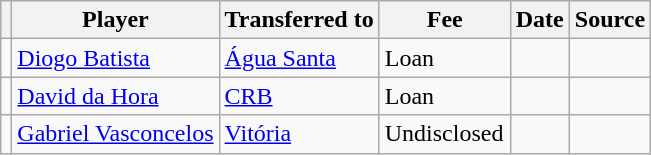<table class="wikitable plainrowheaders sortable">
<tr>
<th></th>
<th scope="col">Player</th>
<th>Transferred to</th>
<th style="width: 80px;">Fee</th>
<th scope="col">Date</th>
<th scope="col">Source</th>
</tr>
<tr>
<td align="center"></td>
<td> <a href='#'>Diogo Batista</a></td>
<td> <a href='#'>Água Santa</a></td>
<td>Loan</td>
<td></td>
<td></td>
</tr>
<tr>
<td align="center"></td>
<td> <a href='#'>David da Hora</a></td>
<td> <a href='#'>CRB</a></td>
<td>Loan</td>
<td></td>
<td></td>
</tr>
<tr>
<td align="center"></td>
<td> <a href='#'>Gabriel Vasconcelos</a></td>
<td> <a href='#'>Vitória</a></td>
<td>Undisclosed</td>
<td></td>
<td></td>
</tr>
</table>
